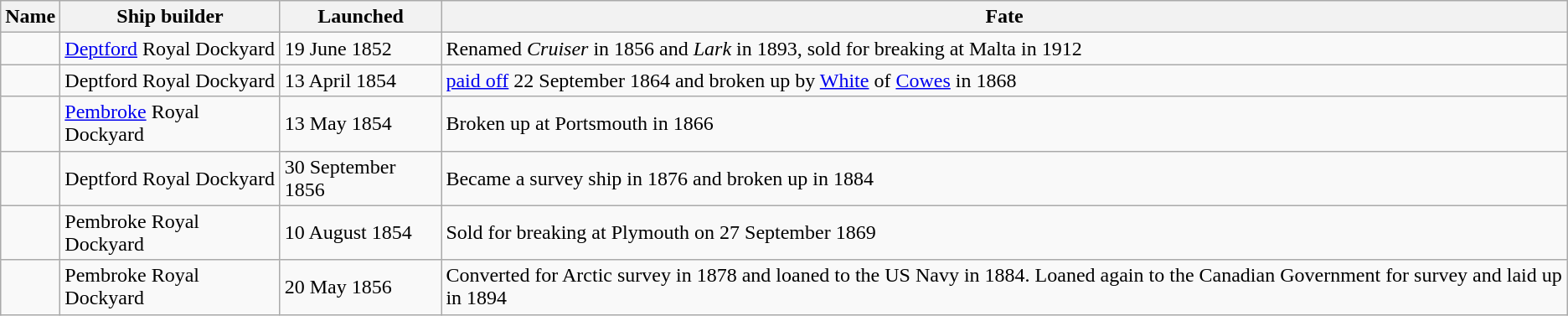<table class="wikitable" style="text-align:left">
<tr>
<th>Name</th>
<th>Ship builder</th>
<th>Launched</th>
<th>Fate</th>
</tr>
<tr>
<td></td>
<td><a href='#'>Deptford</a> Royal Dockyard</td>
<td>19 June 1852</td>
<td>Renamed <em>Cruiser</em> in 1856 and <em>Lark</em> in 1893, sold for breaking at Malta in 1912</td>
</tr>
<tr>
<td></td>
<td>Deptford Royal Dockyard</td>
<td>13 April 1854</td>
<td><a href='#'>paid off</a> 22 September 1864 and broken up by <a href='#'>White</a> of <a href='#'>Cowes</a> in 1868</td>
</tr>
<tr>
<td></td>
<td><a href='#'>Pembroke</a> Royal Dockyard</td>
<td>13 May 1854</td>
<td>Broken up at Portsmouth in 1866</td>
</tr>
<tr>
<td></td>
<td>Deptford Royal Dockyard</td>
<td>30 September 1856</td>
<td>Became a survey ship in 1876 and broken up in 1884</td>
</tr>
<tr>
<td></td>
<td>Pembroke Royal Dockyard</td>
<td>10 August 1854</td>
<td>Sold for breaking at Plymouth on 27 September 1869</td>
</tr>
<tr>
<td></td>
<td>Pembroke Royal Dockyard</td>
<td>20 May 1856</td>
<td>Converted for Arctic survey in 1878 and loaned to the US Navy in 1884.  Loaned again to the Canadian Government for survey and laid up in 1894</td>
</tr>
</table>
